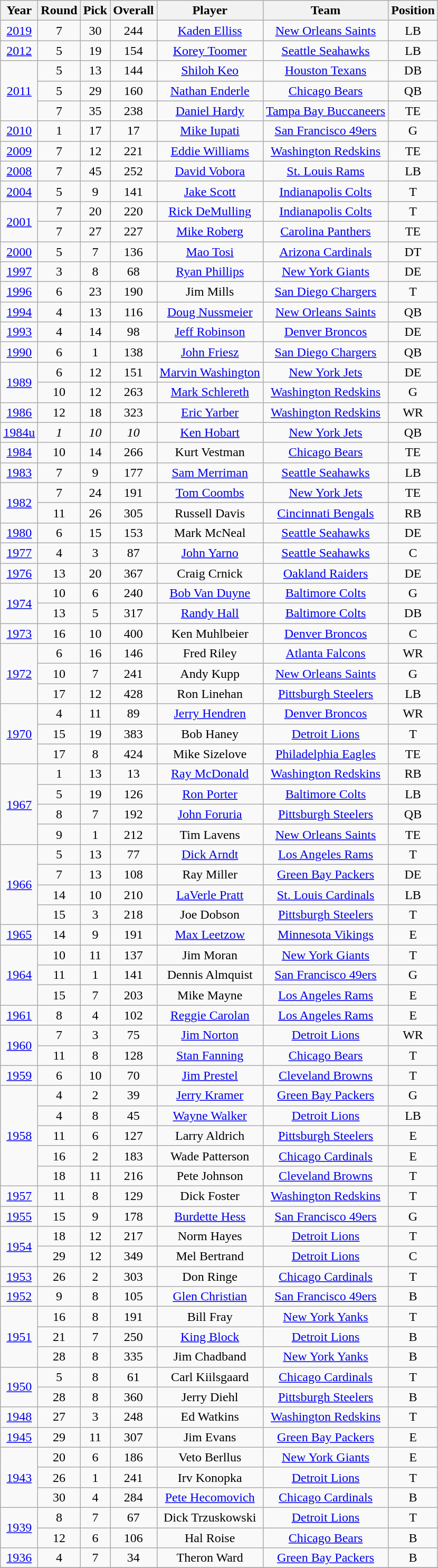<table class="wikitable sortable" style="text-align:center">
<tr>
<th>Year</th>
<th>Round</th>
<th>Pick</th>
<th>Overall</th>
<th>Player</th>
<th>Team</th>
<th>Position</th>
</tr>
<tr>
<td><a href='#'>2019</a></td>
<td>7</td>
<td>30</td>
<td>244</td>
<td><a href='#'>Kaden Elliss</a></td>
<td><a href='#'>New Orleans Saints</a></td>
<td>LB</td>
</tr>
<tr>
<td><a href='#'>2012</a></td>
<td>5</td>
<td>19</td>
<td>154</td>
<td><a href='#'>Korey Toomer</a></td>
<td><a href='#'>Seattle Seahawks</a></td>
<td>LB</td>
</tr>
<tr>
<td rowspan="3"><a href='#'>2011</a></td>
<td>5</td>
<td>13</td>
<td>144</td>
<td><a href='#'>Shiloh Keo</a></td>
<td><a href='#'>Houston Texans</a></td>
<td>DB</td>
</tr>
<tr>
<td>5</td>
<td>29</td>
<td>160</td>
<td><a href='#'>Nathan Enderle</a></td>
<td><a href='#'>Chicago Bears</a></td>
<td>QB</td>
</tr>
<tr>
<td>7</td>
<td>35</td>
<td>238</td>
<td><a href='#'>Daniel Hardy</a></td>
<td><a href='#'>Tampa Bay Buccaneers</a></td>
<td>TE</td>
</tr>
<tr>
<td><a href='#'>2010</a></td>
<td>1</td>
<td>17</td>
<td>17</td>
<td><a href='#'>Mike Iupati</a></td>
<td><a href='#'>San Francisco 49ers</a></td>
<td>G</td>
</tr>
<tr>
<td><a href='#'>2009</a></td>
<td>7</td>
<td>12</td>
<td>221</td>
<td><a href='#'>Eddie Williams</a></td>
<td><a href='#'>Washington Redskins</a></td>
<td>TE</td>
</tr>
<tr>
<td><a href='#'>2008</a></td>
<td>7</td>
<td>45</td>
<td>252</td>
<td><a href='#'>David Vobora</a></td>
<td><a href='#'>St. Louis Rams</a></td>
<td>LB</td>
</tr>
<tr>
<td><a href='#'>2004</a></td>
<td>5</td>
<td>9</td>
<td>141</td>
<td><a href='#'>Jake Scott</a></td>
<td><a href='#'>Indianapolis Colts</a></td>
<td>T</td>
</tr>
<tr>
<td rowspan="2"><a href='#'>2001</a></td>
<td>7</td>
<td>20</td>
<td>220</td>
<td><a href='#'>Rick DeMulling</a></td>
<td><a href='#'>Indianapolis Colts</a></td>
<td>T</td>
</tr>
<tr>
<td>7</td>
<td>27</td>
<td>227</td>
<td><a href='#'>Mike Roberg</a></td>
<td><a href='#'>Carolina Panthers</a></td>
<td>TE</td>
</tr>
<tr>
<td><a href='#'>2000</a></td>
<td>5</td>
<td>7</td>
<td>136</td>
<td><a href='#'>Mao Tosi</a></td>
<td><a href='#'>Arizona Cardinals</a></td>
<td>DT</td>
</tr>
<tr>
<td><a href='#'>1997</a></td>
<td>3</td>
<td>8</td>
<td>68</td>
<td><a href='#'>Ryan Phillips</a></td>
<td><a href='#'>New York Giants</a></td>
<td>DE</td>
</tr>
<tr>
<td><a href='#'>1996</a></td>
<td>6</td>
<td>23</td>
<td>190</td>
<td>Jim Mills</td>
<td><a href='#'>San Diego Chargers</a></td>
<td>T</td>
</tr>
<tr>
<td><a href='#'>1994</a></td>
<td>4</td>
<td>13</td>
<td>116</td>
<td><a href='#'>Doug Nussmeier</a></td>
<td><a href='#'>New Orleans Saints</a></td>
<td>QB</td>
</tr>
<tr>
<td><a href='#'>1993</a></td>
<td>4</td>
<td>14</td>
<td>98</td>
<td><a href='#'>Jeff Robinson</a></td>
<td><a href='#'>Denver Broncos</a></td>
<td>DE</td>
</tr>
<tr>
<td><a href='#'>1990</a></td>
<td>6</td>
<td>1</td>
<td>138</td>
<td><a href='#'>John Friesz</a></td>
<td><a href='#'>San Diego Chargers</a></td>
<td>QB</td>
</tr>
<tr>
<td rowspan="2"><a href='#'>1989</a></td>
<td>6</td>
<td>12</td>
<td>151</td>
<td><a href='#'>Marvin Washington</a></td>
<td><a href='#'>New York Jets</a></td>
<td>DE</td>
</tr>
<tr>
<td>10</td>
<td>12</td>
<td>263</td>
<td><a href='#'>Mark Schlereth</a></td>
<td><a href='#'>Washington Redskins</a></td>
<td>G</td>
</tr>
<tr>
<td><a href='#'>1986</a></td>
<td>12</td>
<td>18</td>
<td>323</td>
<td><a href='#'>Eric Yarber</a></td>
<td><a href='#'>Washington Redskins</a></td>
<td>WR</td>
</tr>
<tr>
<td><a href='#'>1984u</a></td>
<td><em>1</em></td>
<td><em>10</em></td>
<td><em>10</em></td>
<td><a href='#'>Ken Hobart</a></td>
<td><a href='#'>New York Jets</a></td>
<td>QB</td>
</tr>
<tr>
<td><a href='#'>1984</a></td>
<td>10</td>
<td>14</td>
<td>266</td>
<td>Kurt Vestman</td>
<td><a href='#'>Chicago Bears</a></td>
<td>TE</td>
</tr>
<tr>
<td><a href='#'>1983</a></td>
<td>7</td>
<td>9</td>
<td>177</td>
<td><a href='#'>Sam Merriman</a></td>
<td><a href='#'>Seattle Seahawks</a></td>
<td>LB</td>
</tr>
<tr>
<td rowspan="2"><a href='#'>1982</a></td>
<td>7</td>
<td>24</td>
<td>191</td>
<td><a href='#'>Tom Coombs</a></td>
<td><a href='#'>New York Jets</a></td>
<td>TE</td>
</tr>
<tr>
<td>11</td>
<td>26</td>
<td>305</td>
<td>Russell Davis </td>
<td><a href='#'>Cincinnati Bengals</a></td>
<td>RB</td>
</tr>
<tr>
<td><a href='#'>1980</a></td>
<td>6</td>
<td>15</td>
<td>153</td>
<td>Mark McNeal</td>
<td><a href='#'>Seattle Seahawks</a></td>
<td>DE</td>
</tr>
<tr>
<td><a href='#'>1977</a></td>
<td>4</td>
<td>3</td>
<td>87</td>
<td><a href='#'>John Yarno</a></td>
<td><a href='#'>Seattle Seahawks</a></td>
<td>C</td>
</tr>
<tr>
<td><a href='#'>1976</a></td>
<td>13</td>
<td>20</td>
<td>367</td>
<td>Craig Crnick</td>
<td><a href='#'>Oakland Raiders</a></td>
<td>DE</td>
</tr>
<tr>
<td rowspan="2"><a href='#'>1974</a></td>
<td>10</td>
<td>6</td>
<td>240</td>
<td><a href='#'>Bob Van Duyne</a></td>
<td><a href='#'>Baltimore Colts</a></td>
<td>G</td>
</tr>
<tr>
<td>13</td>
<td>5</td>
<td>317</td>
<td><a href='#'>Randy Hall</a></td>
<td><a href='#'>Baltimore Colts</a></td>
<td>DB</td>
</tr>
<tr>
<td><a href='#'>1973</a></td>
<td>16</td>
<td>10</td>
<td>400</td>
<td>Ken Muhlbeier</td>
<td><a href='#'>Denver Broncos</a></td>
<td>C</td>
</tr>
<tr>
<td rowspan="3"><a href='#'>1972</a></td>
<td>6</td>
<td>16</td>
<td>146</td>
<td>Fred Riley</td>
<td><a href='#'>Atlanta Falcons</a></td>
<td>WR</td>
</tr>
<tr>
<td>10</td>
<td>7</td>
<td>241</td>
<td>Andy Kupp</td>
<td><a href='#'>New Orleans Saints</a></td>
<td>G</td>
</tr>
<tr>
<td>17</td>
<td>12</td>
<td>428</td>
<td>Ron Linehan</td>
<td><a href='#'>Pittsburgh Steelers</a></td>
<td>LB</td>
</tr>
<tr>
<td rowspan="3"><a href='#'>1970</a></td>
<td>4</td>
<td>11</td>
<td>89</td>
<td><a href='#'>Jerry Hendren</a></td>
<td><a href='#'>Denver Broncos</a></td>
<td>WR</td>
</tr>
<tr>
<td>15</td>
<td>19</td>
<td>383</td>
<td>Bob Haney </td>
<td><a href='#'>Detroit Lions</a></td>
<td>T</td>
</tr>
<tr>
<td>17</td>
<td>8</td>
<td>424</td>
<td>Mike Sizelove</td>
<td><a href='#'>Philadelphia Eagles</a></td>
<td>TE</td>
</tr>
<tr>
<td rowspan="4"><a href='#'>1967</a></td>
<td>1</td>
<td>13</td>
<td>13</td>
<td><a href='#'>Ray McDonald</a></td>
<td><a href='#'>Washington Redskins</a></td>
<td>RB</td>
</tr>
<tr>
<td>5</td>
<td>19</td>
<td>126</td>
<td><a href='#'>Ron Porter</a></td>
<td><a href='#'>Baltimore Colts</a></td>
<td>LB</td>
</tr>
<tr>
<td>8</td>
<td>7</td>
<td>192</td>
<td><a href='#'>John Foruria</a></td>
<td><a href='#'>Pittsburgh Steelers</a></td>
<td>QB</td>
</tr>
<tr>
<td>9</td>
<td>1</td>
<td>212</td>
<td>Tim Lavens</td>
<td><a href='#'>New Orleans Saints</a></td>
<td>TE</td>
</tr>
<tr>
<td rowspan="4"><a href='#'>1966</a></td>
<td>5</td>
<td>13</td>
<td>77</td>
<td><a href='#'>Dick Arndt</a></td>
<td><a href='#'>Los Angeles Rams</a></td>
<td>T</td>
</tr>
<tr>
<td>7</td>
<td>13</td>
<td>108</td>
<td>Ray Miller</td>
<td><a href='#'>Green Bay Packers</a></td>
<td>DE</td>
</tr>
<tr>
<td>14</td>
<td>10</td>
<td>210</td>
<td><a href='#'>LaVerle Pratt</a></td>
<td><a href='#'>St. Louis Cardinals</a></td>
<td>LB</td>
</tr>
<tr>
<td>15</td>
<td>3</td>
<td>218</td>
<td>Joe Dobson</td>
<td><a href='#'>Pittsburgh Steelers</a></td>
<td>T</td>
</tr>
<tr>
<td><a href='#'>1965</a></td>
<td>14</td>
<td>9</td>
<td>191</td>
<td><a href='#'>Max Leetzow</a></td>
<td><a href='#'>Minnesota Vikings</a></td>
<td>E</td>
</tr>
<tr>
<td rowspan="3"><a href='#'>1964</a></td>
<td>10</td>
<td>11</td>
<td>137</td>
<td>Jim Moran</td>
<td><a href='#'>New York Giants</a></td>
<td>T</td>
</tr>
<tr>
<td>11</td>
<td>1</td>
<td>141</td>
<td>Dennis Almquist</td>
<td><a href='#'>San Francisco 49ers</a></td>
<td>G</td>
</tr>
<tr>
<td>15</td>
<td>7</td>
<td>203</td>
<td>Mike Mayne</td>
<td><a href='#'>Los Angeles Rams</a></td>
<td>E</td>
</tr>
<tr>
<td><a href='#'>1961</a></td>
<td>8</td>
<td>4</td>
<td>102</td>
<td><a href='#'>Reggie Carolan</a></td>
<td><a href='#'>Los Angeles Rams</a></td>
<td>E</td>
</tr>
<tr>
<td rowspan="2"><a href='#'>1960</a></td>
<td>7</td>
<td>3</td>
<td>75</td>
<td><a href='#'>Jim Norton</a></td>
<td><a href='#'>Detroit Lions</a></td>
<td>WR</td>
</tr>
<tr>
<td>11</td>
<td>8</td>
<td>128</td>
<td><a href='#'>Stan Fanning</a></td>
<td><a href='#'>Chicago Bears</a></td>
<td>T</td>
</tr>
<tr>
<td><a href='#'>1959</a></td>
<td>6</td>
<td>10</td>
<td>70</td>
<td><a href='#'>Jim Prestel</a></td>
<td><a href='#'>Cleveland Browns</a></td>
<td>T</td>
</tr>
<tr>
<td rowspan="5"><a href='#'>1958</a></td>
<td>4</td>
<td>2</td>
<td>39</td>
<td><a href='#'>Jerry Kramer</a></td>
<td><a href='#'>Green Bay Packers</a></td>
<td>G</td>
</tr>
<tr>
<td>4</td>
<td>8</td>
<td>45</td>
<td><a href='#'>Wayne Walker</a></td>
<td><a href='#'>Detroit Lions</a></td>
<td>LB</td>
</tr>
<tr>
<td>11</td>
<td>6</td>
<td>127</td>
<td>Larry Aldrich</td>
<td><a href='#'>Pittsburgh Steelers</a></td>
<td>E</td>
</tr>
<tr>
<td>16</td>
<td>2</td>
<td>183</td>
<td>Wade Patterson</td>
<td><a href='#'>Chicago Cardinals</a></td>
<td>E</td>
</tr>
<tr>
<td>18</td>
<td>11</td>
<td>216</td>
<td>Pete Johnson</td>
<td><a href='#'>Cleveland Browns</a></td>
<td>T</td>
</tr>
<tr>
<td><a href='#'>1957</a></td>
<td>11</td>
<td>8</td>
<td>129</td>
<td>Dick Foster</td>
<td><a href='#'>Washington Redskins</a></td>
<td>T</td>
</tr>
<tr>
<td><a href='#'>1955</a></td>
<td>15</td>
<td>9</td>
<td>178</td>
<td><a href='#'>Burdette Hess</a></td>
<td><a href='#'>San Francisco 49ers</a></td>
<td>G</td>
</tr>
<tr>
<td rowspan="2"><a href='#'>1954</a></td>
<td>18</td>
<td>12</td>
<td>217</td>
<td>Norm Hayes</td>
<td><a href='#'>Detroit Lions</a></td>
<td>T</td>
</tr>
<tr>
<td>29</td>
<td>12</td>
<td>349</td>
<td>Mel Bertrand</td>
<td><a href='#'>Detroit Lions</a></td>
<td>C</td>
</tr>
<tr>
<td><a href='#'>1953</a></td>
<td>26</td>
<td>2</td>
<td>303</td>
<td>Don Ringe</td>
<td><a href='#'>Chicago Cardinals</a></td>
<td>T</td>
</tr>
<tr>
<td><a href='#'>1952</a></td>
<td>9</td>
<td>8</td>
<td>105</td>
<td><a href='#'>Glen Christian</a></td>
<td><a href='#'>San Francisco 49ers</a></td>
<td>B</td>
</tr>
<tr>
<td rowspan="3"><a href='#'>1951</a></td>
<td>16</td>
<td>8</td>
<td>191</td>
<td>Bill Fray</td>
<td><a href='#'>New York Yanks</a></td>
<td>T</td>
</tr>
<tr>
<td>21</td>
<td>7</td>
<td>250</td>
<td><a href='#'>King Block</a></td>
<td><a href='#'>Detroit Lions</a></td>
<td>B</td>
</tr>
<tr>
<td>28</td>
<td>8</td>
<td>335</td>
<td>Jim Chadband</td>
<td><a href='#'>New York Yanks</a></td>
<td>B</td>
</tr>
<tr>
<td rowspan="2"><a href='#'>1950</a></td>
<td>5</td>
<td>8</td>
<td>61</td>
<td>Carl Kiilsgaard</td>
<td><a href='#'>Chicago Cardinals</a></td>
<td>T</td>
</tr>
<tr>
<td>28</td>
<td>8</td>
<td>360</td>
<td>Jerry Diehl</td>
<td><a href='#'>Pittsburgh Steelers</a></td>
<td>B</td>
</tr>
<tr>
<td><a href='#'>1948</a></td>
<td>27</td>
<td>3</td>
<td>248</td>
<td>Ed Watkins</td>
<td><a href='#'>Washington Redskins</a></td>
<td>T</td>
</tr>
<tr>
<td><a href='#'>1945</a></td>
<td>29</td>
<td>11</td>
<td>307</td>
<td>Jim Evans</td>
<td><a href='#'>Green Bay Packers</a></td>
<td>E</td>
</tr>
<tr>
<td rowspan="3"><a href='#'>1943</a></td>
<td>20</td>
<td>6</td>
<td>186</td>
<td>Veto Berllus</td>
<td><a href='#'>New York Giants</a></td>
<td>E</td>
</tr>
<tr>
<td>26</td>
<td>1</td>
<td>241</td>
<td>Irv Konopka</td>
<td><a href='#'>Detroit Lions</a></td>
<td>T</td>
</tr>
<tr>
<td>30</td>
<td>4</td>
<td>284</td>
<td><a href='#'>Pete Hecomovich</a></td>
<td><a href='#'>Chicago Cardinals</a></td>
<td>B</td>
</tr>
<tr>
<td rowspan="2"><a href='#'>1939</a></td>
<td>8</td>
<td>7</td>
<td>67</td>
<td>Dick Trzuskowski</td>
<td><a href='#'>Detroit Lions</a></td>
<td>T</td>
</tr>
<tr>
<td>12</td>
<td>6</td>
<td>106</td>
<td>Hal Roise</td>
<td><a href='#'>Chicago Bears</a></td>
<td>B</td>
</tr>
<tr>
<td><a href='#'>1936</a></td>
<td>4</td>
<td>7</td>
<td>34</td>
<td>Theron Ward</td>
<td><a href='#'>Green Bay Packers</a></td>
<td>B</td>
</tr>
<tr>
</tr>
</table>
